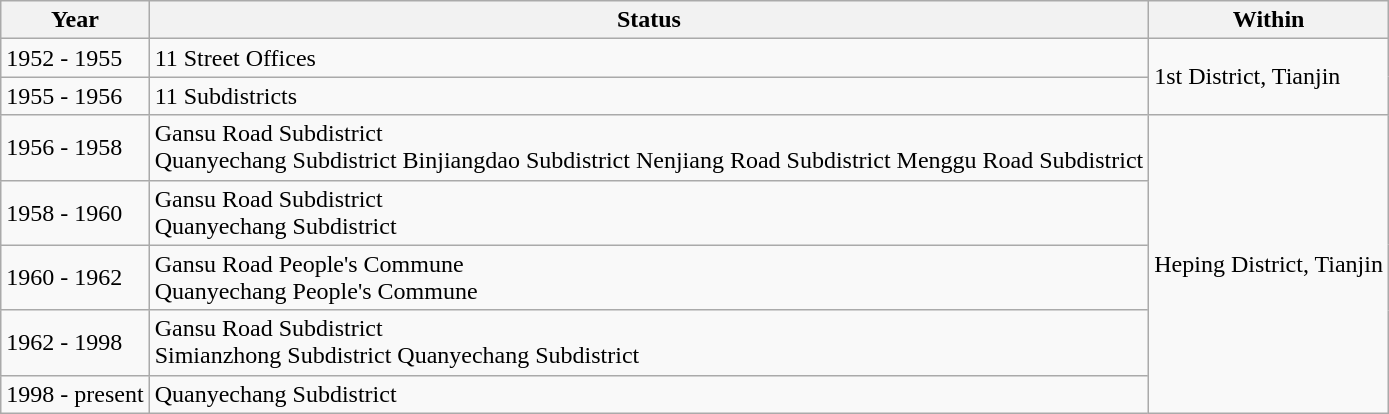<table class="wikitable">
<tr>
<th>Year</th>
<th>Status</th>
<th>Within</th>
</tr>
<tr>
<td>1952 - 1955</td>
<td>11 Street Offices</td>
<td rowspan="2">1st District, Tianjin</td>
</tr>
<tr>
<td>1955 - 1956</td>
<td>11 Subdistricts</td>
</tr>
<tr>
<td>1956 - 1958</td>
<td>Gansu Road Subdistrict<br>Quanyechang Subdistrict
Binjiangdao Subdistrict
Nenjiang Road Subdistrict
Menggu Road Subdistrict</td>
<td rowspan="5">Heping District, Tianjin</td>
</tr>
<tr>
<td>1958 - 1960</td>
<td>Gansu Road Subdistrict<br>Quanyechang Subdistrict</td>
</tr>
<tr>
<td>1960 - 1962</td>
<td>Gansu Road People's Commune<br>Quanyechang People's Commune</td>
</tr>
<tr>
<td>1962 - 1998</td>
<td>Gansu Road Subdistrict<br>Simianzhong Subdistrict
Quanyechang Subdistrict</td>
</tr>
<tr>
<td>1998 - present</td>
<td>Quanyechang Subdistrict</td>
</tr>
</table>
